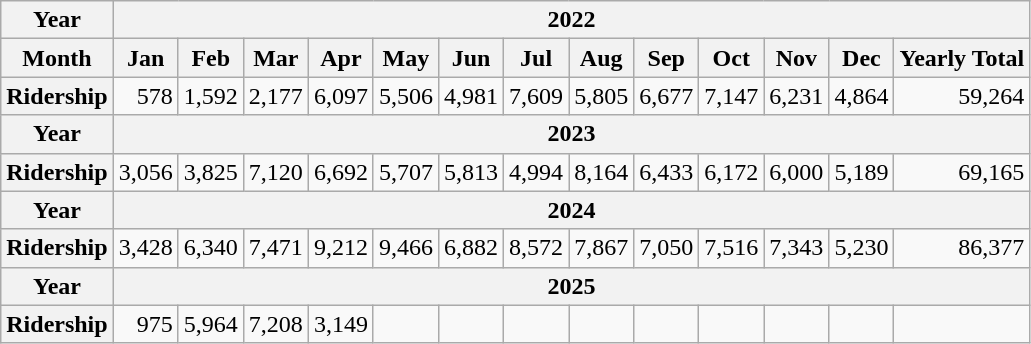<table class="wikitable" style="text-align:right; white-space:nowrap;">
<tr>
<th>Year</th>
<th colspan="13">2022</th>
</tr>
<tr>
<th>Month</th>
<th>Jan</th>
<th>Feb</th>
<th>Mar</th>
<th>Apr</th>
<th>May</th>
<th>Jun</th>
<th>Jul</th>
<th>Aug</th>
<th>Sep</th>
<th>Oct</th>
<th>Nov</th>
<th>Dec</th>
<th>Yearly Total</th>
</tr>
<tr>
<th>Ridership</th>
<td>578</td>
<td>1,592</td>
<td>2,177</td>
<td>6,097</td>
<td>5,506</td>
<td>4,981</td>
<td>7,609</td>
<td>5,805</td>
<td>6,677</td>
<td>7,147</td>
<td>6,231</td>
<td>4,864</td>
<td>59,264</td>
</tr>
<tr>
<th>Year</th>
<th colspan="13">2023</th>
</tr>
<tr>
<th>Ridership</th>
<td>3,056</td>
<td>3,825</td>
<td>7,120</td>
<td>6,692</td>
<td>5,707</td>
<td>5,813</td>
<td>4,994</td>
<td>8,164</td>
<td>6,433</td>
<td>6,172</td>
<td>6,000</td>
<td>5,189</td>
<td>69,165</td>
</tr>
<tr>
<th>Year</th>
<th colspan="13">2024</th>
</tr>
<tr>
<th>Ridership</th>
<td>3,428</td>
<td>6,340</td>
<td>7,471</td>
<td>9,212</td>
<td>9,466</td>
<td>6,882</td>
<td>8,572</td>
<td>7,867</td>
<td>7,050</td>
<td>7,516</td>
<td>7,343</td>
<td>5,230</td>
<td>86,377</td>
</tr>
<tr>
<th>Year</th>
<th colspan="13">2025</th>
</tr>
<tr>
<th>Ridership</th>
<td>975</td>
<td>5,964</td>
<td>7,208</td>
<td>3,149</td>
<td></td>
<td></td>
<td></td>
<td></td>
<td></td>
<td></td>
<td></td>
<td></td>
<td></td>
</tr>
</table>
